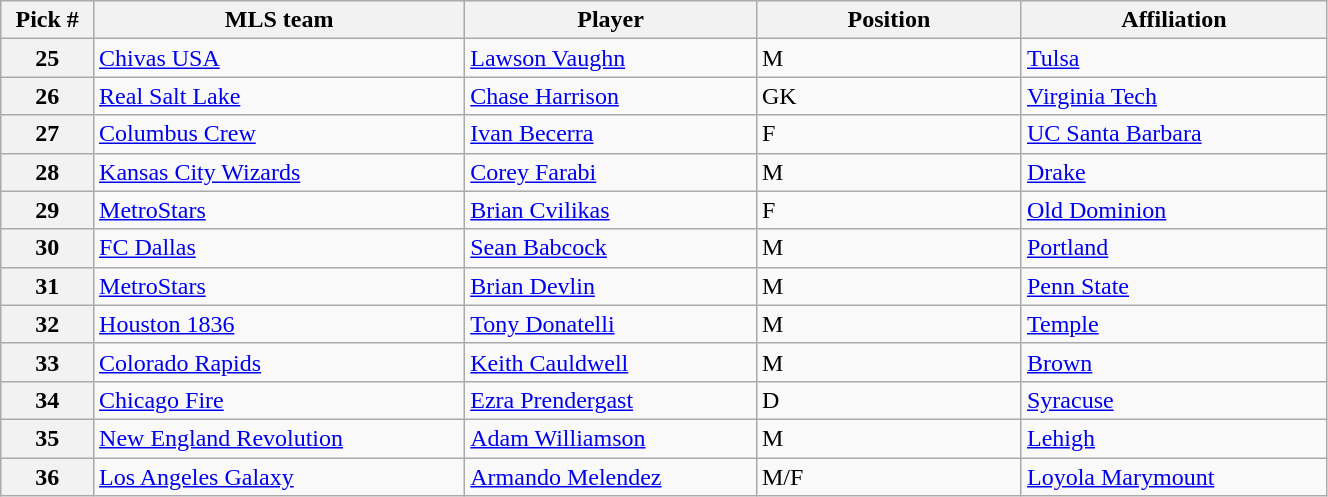<table class="wikitable sortable" style="width:70%">
<tr>
<th width=7%>Pick #</th>
<th width=28%>MLS team</th>
<th width=22%>Player</th>
<th width=20%>Position</th>
<th>Affiliation</th>
</tr>
<tr>
<th>25</th>
<td><a href='#'>Chivas USA</a></td>
<td> <a href='#'>Lawson Vaughn</a></td>
<td>M</td>
<td><a href='#'>Tulsa</a></td>
</tr>
<tr>
<th>26</th>
<td><a href='#'>Real Salt Lake</a></td>
<td> <a href='#'>Chase Harrison</a></td>
<td>GK</td>
<td><a href='#'>Virginia Tech</a></td>
</tr>
<tr>
<th>27</th>
<td><a href='#'>Columbus Crew</a></td>
<td> <a href='#'>Ivan Becerra</a></td>
<td>F</td>
<td><a href='#'>UC Santa Barbara</a></td>
</tr>
<tr>
<th>28</th>
<td><a href='#'>Kansas City Wizards</a></td>
<td> <a href='#'>Corey Farabi</a></td>
<td>M</td>
<td><a href='#'>Drake</a></td>
</tr>
<tr>
<th>29</th>
<td><a href='#'>MetroStars</a></td>
<td> <a href='#'>Brian Cvilikas</a></td>
<td>F</td>
<td><a href='#'>Old Dominion</a></td>
</tr>
<tr>
<th>30</th>
<td><a href='#'>FC Dallas</a></td>
<td> <a href='#'>Sean Babcock</a></td>
<td>M</td>
<td><a href='#'>Portland</a></td>
</tr>
<tr>
<th>31</th>
<td><a href='#'>MetroStars</a></td>
<td> <a href='#'>Brian Devlin</a></td>
<td>M</td>
<td><a href='#'>Penn State</a></td>
</tr>
<tr>
<th>32</th>
<td><a href='#'>Houston 1836</a></td>
<td> <a href='#'>Tony Donatelli</a></td>
<td>M</td>
<td><a href='#'>Temple</a></td>
</tr>
<tr>
<th>33</th>
<td><a href='#'>Colorado Rapids</a></td>
<td> <a href='#'>Keith Cauldwell</a></td>
<td>M</td>
<td><a href='#'>Brown</a></td>
</tr>
<tr>
<th>34</th>
<td><a href='#'>Chicago Fire</a></td>
<td> <a href='#'>Ezra Prendergast</a></td>
<td>D</td>
<td><a href='#'>Syracuse</a></td>
</tr>
<tr>
<th>35</th>
<td><a href='#'>New England Revolution</a></td>
<td> <a href='#'>Adam Williamson</a></td>
<td>M</td>
<td><a href='#'>Lehigh</a></td>
</tr>
<tr>
<th>36</th>
<td><a href='#'>Los Angeles Galaxy</a></td>
<td> <a href='#'>Armando Melendez</a></td>
<td>M/F</td>
<td><a href='#'>Loyola Marymount</a></td>
</tr>
</table>
